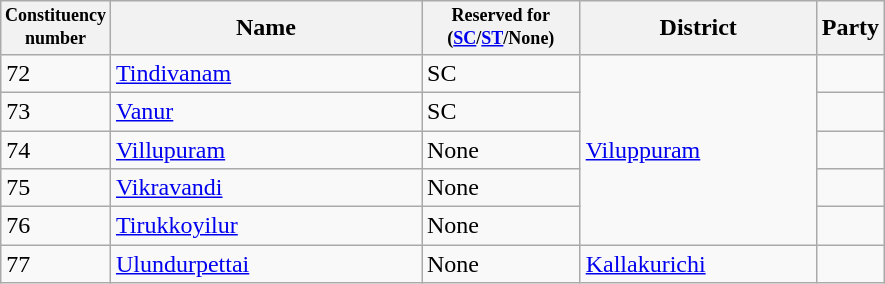<table class="wikitable">
<tr>
<th width="50px" style="font-size:75%">Constituency number</th>
<th width="200px">Name</th>
<th width="100px" style="font-size:75%">Reserved for (<a href='#'>SC</a>/<a href='#'>ST</a>/None)</th>
<th width="150px">District</th>
<th colspan=2>Party</th>
</tr>
<tr>
<td>72</td>
<td><a href='#'>Tindivanam</a></td>
<td>SC</td>
<td rowspan="5"><a href='#'>Viluppuram</a></td>
<td></td>
</tr>
<tr>
<td>73</td>
<td><a href='#'>Vanur</a></td>
<td>SC</td>
<td></td>
</tr>
<tr>
<td>74</td>
<td><a href='#'>Villupuram</a></td>
<td>None</td>
<td></td>
</tr>
<tr>
<td>75</td>
<td><a href='#'>Vikravandi</a></td>
<td>None</td>
<td></td>
</tr>
<tr>
<td>76</td>
<td><a href='#'>Tirukkoyilur</a></td>
<td>None</td>
<td></td>
</tr>
<tr>
<td>77</td>
<td><a href='#'>Ulundurpettai</a></td>
<td>None</td>
<td><a href='#'>Kallakurichi</a></td>
<td></td>
</tr>
</table>
